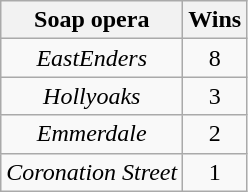<table class="wikitable" style="text-align: center;">
<tr>
<th scope="col">Soap opera</th>
<th scope="col">Wins</th>
</tr>
<tr>
<td><em>EastEnders</em></td>
<td>8</td>
</tr>
<tr>
<td><em>Hollyoaks</em></td>
<td>3</td>
</tr>
<tr>
<td><em>Emmerdale</em></td>
<td>2</td>
</tr>
<tr>
<td><em>Coronation Street</em></td>
<td>1</td>
</tr>
</table>
